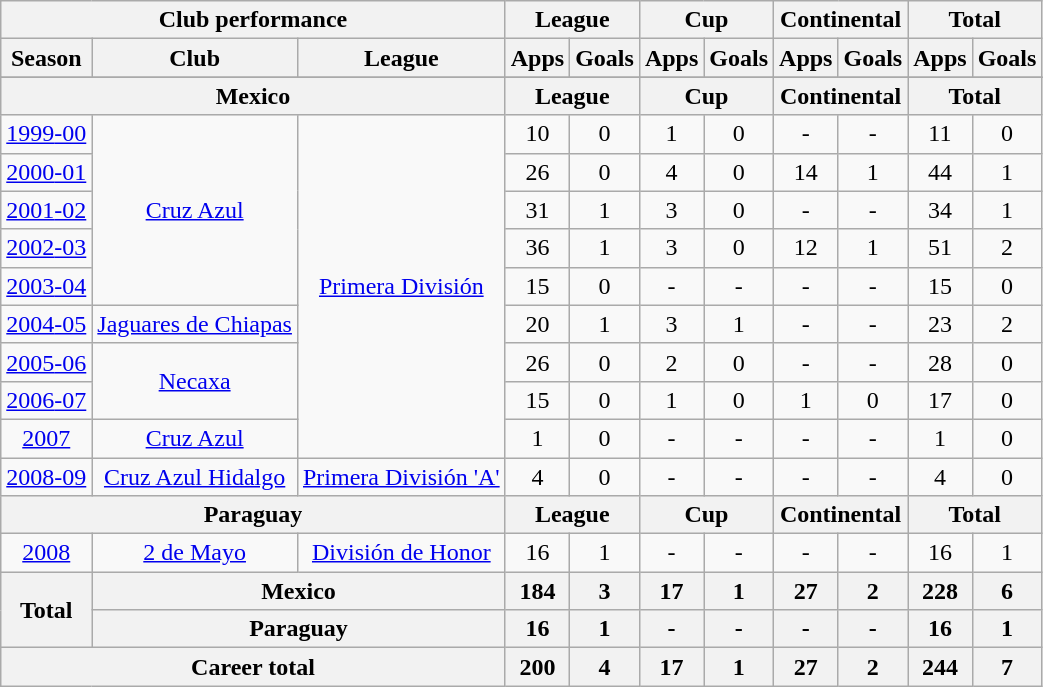<table class="wikitable" style="text-align:center">
<tr>
<th colspan=3>Club performance</th>
<th colspan=2>League</th>
<th colspan=2>Cup</th>
<th colspan=2>Continental</th>
<th colspan=2>Total</th>
</tr>
<tr>
<th>Season</th>
<th>Club</th>
<th>League</th>
<th>Apps</th>
<th>Goals</th>
<th>Apps</th>
<th>Goals</th>
<th>Apps</th>
<th>Goals</th>
<th>Apps</th>
<th>Goals</th>
</tr>
<tr>
</tr>
<tr>
<th colspan=3>Mexico</th>
<th colspan=2>League</th>
<th colspan=2>Cup</th>
<th colspan=2>Continental</th>
<th colspan=2>Total</th>
</tr>
<tr>
<td><a href='#'>1999</a><a href='#'>-00</a></td>
<td rowspan="5"><a href='#'>Cruz Azul</a></td>
<td rowspan="9"><a href='#'>Primera División</a></td>
<td>10</td>
<td>0</td>
<td>1</td>
<td>0</td>
<td>-</td>
<td>-</td>
<td>11</td>
<td>0</td>
</tr>
<tr>
<td><a href='#'>2000</a><a href='#'>-01</a></td>
<td>26</td>
<td>0</td>
<td>4</td>
<td>0</td>
<td>14</td>
<td>1</td>
<td>44</td>
<td>1</td>
</tr>
<tr>
<td><a href='#'>2001</a><a href='#'>-02</a></td>
<td>31</td>
<td>1</td>
<td>3</td>
<td>0</td>
<td>-</td>
<td>-</td>
<td>34</td>
<td>1</td>
</tr>
<tr>
<td><a href='#'>2002</a><a href='#'>-03</a></td>
<td>36</td>
<td>1</td>
<td>3</td>
<td>0</td>
<td>12</td>
<td>1</td>
<td>51</td>
<td>2</td>
</tr>
<tr>
<td><a href='#'>2003</a><a href='#'>-04</a></td>
<td>15</td>
<td>0</td>
<td>-</td>
<td>-</td>
<td>-</td>
<td>-</td>
<td>15</td>
<td>0</td>
</tr>
<tr>
<td><a href='#'>2004</a><a href='#'>-05</a></td>
<td rowspan="1"><a href='#'>Jaguares de Chiapas</a></td>
<td>20</td>
<td>1</td>
<td>3</td>
<td>1</td>
<td>-</td>
<td>-</td>
<td>23</td>
<td>2</td>
</tr>
<tr>
<td><a href='#'>2005</a><a href='#'>-06</a></td>
<td rowspan="2"><a href='#'>Necaxa</a></td>
<td>26</td>
<td>0</td>
<td>2</td>
<td>0</td>
<td>-</td>
<td>-</td>
<td>28</td>
<td>0</td>
</tr>
<tr>
<td><a href='#'>2006</a><a href='#'>-07</a></td>
<td>15</td>
<td>0</td>
<td>1</td>
<td>0</td>
<td>1</td>
<td>0</td>
<td>17</td>
<td>0</td>
</tr>
<tr>
<td><a href='#'>2007</a></td>
<td rowspan="1"><a href='#'>Cruz Azul</a></td>
<td>1</td>
<td>0</td>
<td>-</td>
<td>-</td>
<td>-</td>
<td>-</td>
<td>1</td>
<td>0</td>
</tr>
<tr>
<td><a href='#'>2008-09</a></td>
<td rowspan="1"><a href='#'>Cruz Azul Hidalgo</a></td>
<td rowspan="1"><a href='#'>Primera División 'A'</a></td>
<td>4</td>
<td>0</td>
<td>-</td>
<td>-</td>
<td>-</td>
<td>-</td>
<td>4</td>
<td>0</td>
</tr>
<tr>
<th colspan=3>Paraguay</th>
<th colspan=2>League</th>
<th colspan=2>Cup</th>
<th colspan=2>Continental</th>
<th colspan=2>Total</th>
</tr>
<tr>
<td><a href='#'>2008</a></td>
<td rowspan="1"><a href='#'>2 de Mayo</a></td>
<td rowspan="1"><a href='#'>División de Honor</a></td>
<td>16</td>
<td>1</td>
<td>-</td>
<td>-</td>
<td>-</td>
<td>-</td>
<td>16</td>
<td>1</td>
</tr>
<tr>
<th rowspan=2>Total</th>
<th colspan=2>Mexico</th>
<th>184</th>
<th>3</th>
<th>17</th>
<th>1</th>
<th>27</th>
<th>2</th>
<th>228</th>
<th>6</th>
</tr>
<tr>
<th colspan=2>Paraguay</th>
<th>16</th>
<th>1</th>
<th>-</th>
<th>-</th>
<th>-</th>
<th>-</th>
<th>16</th>
<th>1</th>
</tr>
<tr>
<th colspan=3>Career total</th>
<th>200</th>
<th>4</th>
<th>17</th>
<th>1</th>
<th>27</th>
<th>2</th>
<th>244</th>
<th>7</th>
</tr>
</table>
